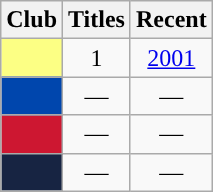<table class="wikitable" style="text-align:center; width=60%;">
<tr>
<th>Club</th>
<th>Titles</th>
<th>Recent</th>
</tr>
<tr>
<td style=background-color:#FCFF84;color:#AD9759><strong><a href='#'></a></strong></td>
<td>1</td>
<td><a href='#'>2001</a></td>
</tr>
<tr>
<td style=background-color:#0046AD;color:#DF0101><strong><a href='#'></a></strong></td>
<td>—</td>
<td>—</td>
</tr>
<tr>
<td style=background-color:#CD1731;color:#FFFFFF><strong><a href='#'></a></strong></td>
<td>—</td>
<td>—</td>
</tr>
<tr>
<td style=background-color:#172442;color:Goldenrod><strong><a href='#'></a></strong></td>
<td>—</td>
<td>—</td>
</tr>
</table>
